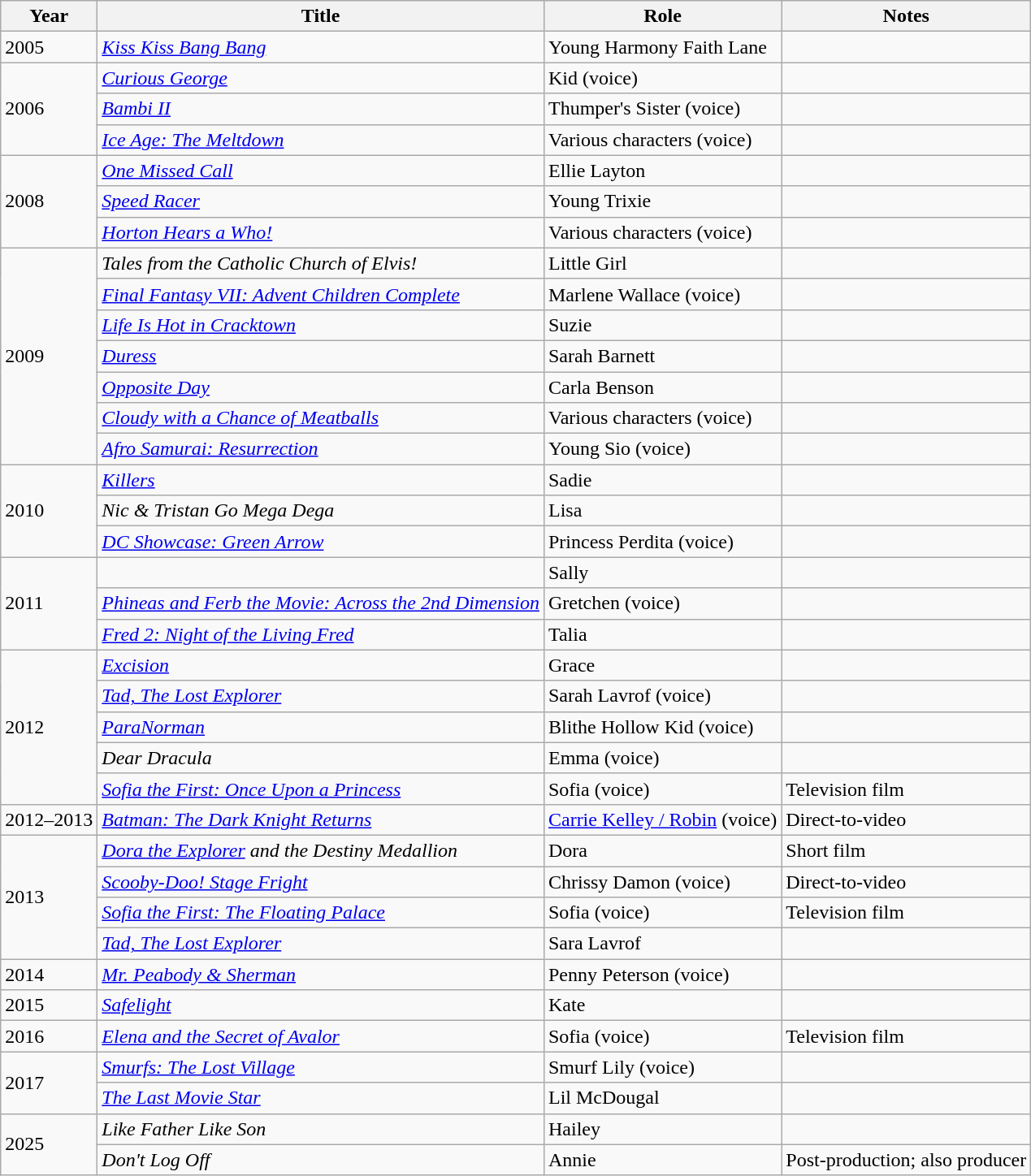<table class="wikitable sortable">
<tr>
<th>Year</th>
<th>Title</th>
<th>Role</th>
<th class="unsortable">Notes</th>
</tr>
<tr>
<td>2005</td>
<td><em><a href='#'>Kiss Kiss Bang Bang</a></em></td>
<td>Young Harmony Faith Lane</td>
<td></td>
</tr>
<tr>
<td rowspan="3">2006</td>
<td><em><a href='#'>Curious George</a></em></td>
<td>Kid (voice)</td>
<td></td>
</tr>
<tr>
<td><em><a href='#'>Bambi II</a></em></td>
<td>Thumper's Sister (voice)</td>
<td></td>
</tr>
<tr>
<td><em><a href='#'>Ice Age: The Meltdown</a></em></td>
<td>Various characters (voice)</td>
<td></td>
</tr>
<tr>
<td rowspan="3">2008</td>
<td><em><a href='#'>One Missed Call</a></em></td>
<td>Ellie Layton</td>
<td></td>
</tr>
<tr>
<td><em><a href='#'>Speed Racer</a></em></td>
<td>Young Trixie</td>
<td></td>
</tr>
<tr>
<td><em><a href='#'>Horton Hears a Who!</a></em></td>
<td>Various characters (voice)</td>
<td></td>
</tr>
<tr>
<td rowspan="7">2009</td>
<td><em>Tales from the Catholic Church of Elvis!</em></td>
<td>Little Girl</td>
<td></td>
</tr>
<tr>
<td><em><a href='#'>Final Fantasy VII: Advent Children Complete</a></em></td>
<td>Marlene Wallace (voice)</td>
<td></td>
</tr>
<tr>
<td><em><a href='#'>Life Is Hot in Cracktown</a></em></td>
<td>Suzie</td>
<td></td>
</tr>
<tr>
<td><em><a href='#'>Duress</a></em></td>
<td>Sarah Barnett</td>
<td></td>
</tr>
<tr>
<td><em><a href='#'>Opposite Day</a></em></td>
<td>Carla Benson</td>
<td></td>
</tr>
<tr>
<td><em><a href='#'>Cloudy with a Chance of Meatballs</a></em></td>
<td>Various characters (voice)</td>
<td></td>
</tr>
<tr>
<td><em><a href='#'>Afro Samurai: Resurrection</a></em></td>
<td>Young Sio (voice)</td>
<td></td>
</tr>
<tr>
<td rowspan="3">2010</td>
<td><em><a href='#'>Killers</a></em></td>
<td>Sadie</td>
<td></td>
</tr>
<tr>
<td><em>Nic & Tristan Go Mega Dega</em></td>
<td>Lisa</td>
<td></td>
</tr>
<tr>
<td><em><a href='#'>DC Showcase: Green Arrow</a></em></td>
<td>Princess Perdita (voice)</td>
<td></td>
</tr>
<tr>
<td rowspan="3">2011</td>
<td><em></em></td>
<td>Sally</td>
<td></td>
</tr>
<tr>
<td><em><a href='#'>Phineas and Ferb the Movie: Across the 2nd Dimension</a></em></td>
<td>Gretchen (voice)</td>
<td></td>
</tr>
<tr>
<td><em><a href='#'>Fred 2: Night of the Living Fred</a></em></td>
<td>Talia</td>
<td></td>
</tr>
<tr>
<td rowspan="5">2012</td>
<td><em><a href='#'>Excision</a></em></td>
<td>Grace</td>
<td></td>
</tr>
<tr>
<td><em><a href='#'>Tad, The Lost Explorer</a></em></td>
<td>Sarah Lavrof (voice)</td>
<td></td>
</tr>
<tr>
<td><em><a href='#'>ParaNorman</a></em></td>
<td>Blithe Hollow Kid (voice)</td>
<td></td>
</tr>
<tr>
<td><em>Dear Dracula</em></td>
<td>Emma (voice)</td>
<td></td>
</tr>
<tr>
<td><em><a href='#'>Sofia the First: Once Upon a Princess</a></em></td>
<td>Sofia (voice)</td>
<td>Television film</td>
</tr>
<tr>
<td>2012–2013</td>
<td><em><a href='#'>Batman: The Dark Knight Returns</a></em></td>
<td><a href='#'>Carrie Kelley / Robin</a> (voice)</td>
<td>Direct-to-video</td>
</tr>
<tr>
<td rowspan="4">2013</td>
<td><em><a href='#'>Dora the Explorer</a> and the Destiny Medallion</em></td>
<td>Dora</td>
<td>Short film</td>
</tr>
<tr>
<td><em><a href='#'>Scooby-Doo! Stage Fright</a></em></td>
<td>Chrissy Damon (voice)</td>
<td>Direct-to-video</td>
</tr>
<tr>
<td><em><a href='#'>Sofia the First: The Floating Palace</a></em></td>
<td>Sofia (voice)</td>
<td>Television film</td>
</tr>
<tr>
<td><em><a href='#'>Tad, The Lost Explorer</a></em></td>
<td>Sara Lavrof</td>
<td></td>
</tr>
<tr>
<td>2014</td>
<td><em><a href='#'>Mr. Peabody & Sherman</a></em></td>
<td>Penny Peterson (voice)</td>
<td></td>
</tr>
<tr>
<td>2015</td>
<td><em><a href='#'>Safelight</a></em></td>
<td>Kate</td>
<td></td>
</tr>
<tr>
<td>2016</td>
<td><em><a href='#'>Elena and the Secret of Avalor</a></em></td>
<td>Sofia (voice)</td>
<td>Television film</td>
</tr>
<tr>
<td rowspan="2">2017</td>
<td><em><a href='#'>Smurfs: The Lost Village</a></em></td>
<td>Smurf Lily (voice)</td>
<td></td>
</tr>
<tr>
<td><em><a href='#'>The Last Movie Star</a></em></td>
<td>Lil McDougal</td>
<td></td>
</tr>
<tr>
<td rowspan="2">2025</td>
<td><em>Like Father Like Son</em></td>
<td>Hailey</td>
<td></td>
</tr>
<tr>
<td><em>Don't Log Off</em></td>
<td>Annie</td>
<td>Post-production; also producer</td>
</tr>
</table>
